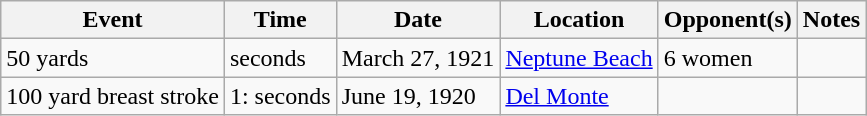<table class='wikitable'>
<tr>
<th>Event</th>
<th>Time</th>
<th>Date</th>
<th>Location</th>
<th>Opponent(s)</th>
<th>Notes</th>
</tr>
<tr>
<td>50 yards</td>
<td> seconds</td>
<td>March 27, 1921</td>
<td><a href='#'>Neptune Beach</a></td>
<td>6 women</td>
<td></td>
</tr>
<tr>
<td>100 yard breast stroke</td>
<td>1: seconds</td>
<td>June 19, 1920</td>
<td><a href='#'>Del Monte</a></td>
<td></td>
<td></td>
</tr>
</table>
